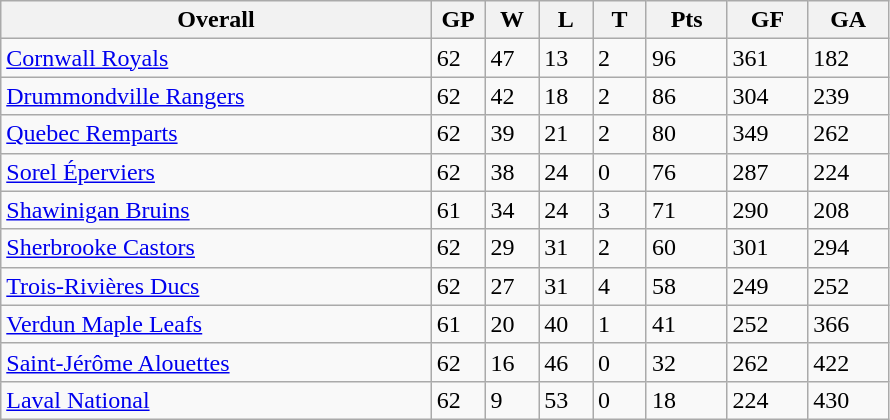<table class="wikitable">
<tr>
<th bgcolor="#DDDDFF" width="40%">Overall</th>
<th bgcolor="#DDDDFF" width="5%">GP</th>
<th bgcolor="#DDDDFF" width="5%">W</th>
<th bgcolor="#DDDDFF" width="5%">L</th>
<th bgcolor="#DDDDFF" width="5%">T</th>
<th bgcolor="#DDDDFF" width="7.5%">Pts</th>
<th bgcolor="#DDDDFF" width="7.5%">GF</th>
<th bgcolor="#DDDDFF" width="7.5%">GA</th>
</tr>
<tr>
<td><a href='#'>Cornwall Royals</a></td>
<td>62</td>
<td>47</td>
<td>13</td>
<td>2</td>
<td>96</td>
<td>361</td>
<td>182</td>
</tr>
<tr>
<td><a href='#'>Drummondville Rangers</a></td>
<td>62</td>
<td>42</td>
<td>18</td>
<td>2</td>
<td>86</td>
<td>304</td>
<td>239</td>
</tr>
<tr>
<td><a href='#'>Quebec Remparts</a></td>
<td>62</td>
<td>39</td>
<td>21</td>
<td>2</td>
<td>80</td>
<td>349</td>
<td>262</td>
</tr>
<tr>
<td><a href='#'>Sorel Éperviers</a></td>
<td>62</td>
<td>38</td>
<td>24</td>
<td>0</td>
<td>76</td>
<td>287</td>
<td>224</td>
</tr>
<tr>
<td><a href='#'>Shawinigan Bruins</a></td>
<td>61</td>
<td>34</td>
<td>24</td>
<td>3</td>
<td>71</td>
<td>290</td>
<td>208</td>
</tr>
<tr>
<td><a href='#'>Sherbrooke Castors</a></td>
<td>62</td>
<td>29</td>
<td>31</td>
<td>2</td>
<td>60</td>
<td>301</td>
<td>294</td>
</tr>
<tr>
<td><a href='#'>Trois-Rivières Ducs</a></td>
<td>62</td>
<td>27</td>
<td>31</td>
<td>4</td>
<td>58</td>
<td>249</td>
<td>252</td>
</tr>
<tr>
<td><a href='#'>Verdun Maple Leafs</a></td>
<td>61</td>
<td>20</td>
<td>40</td>
<td>1</td>
<td>41</td>
<td>252</td>
<td>366</td>
</tr>
<tr>
<td><a href='#'>Saint-Jérôme Alouettes</a></td>
<td>62</td>
<td>16</td>
<td>46</td>
<td>0</td>
<td>32</td>
<td>262</td>
<td>422</td>
</tr>
<tr>
<td><a href='#'>Laval National</a></td>
<td>62</td>
<td>9</td>
<td>53</td>
<td>0</td>
<td>18</td>
<td>224</td>
<td>430</td>
</tr>
</table>
